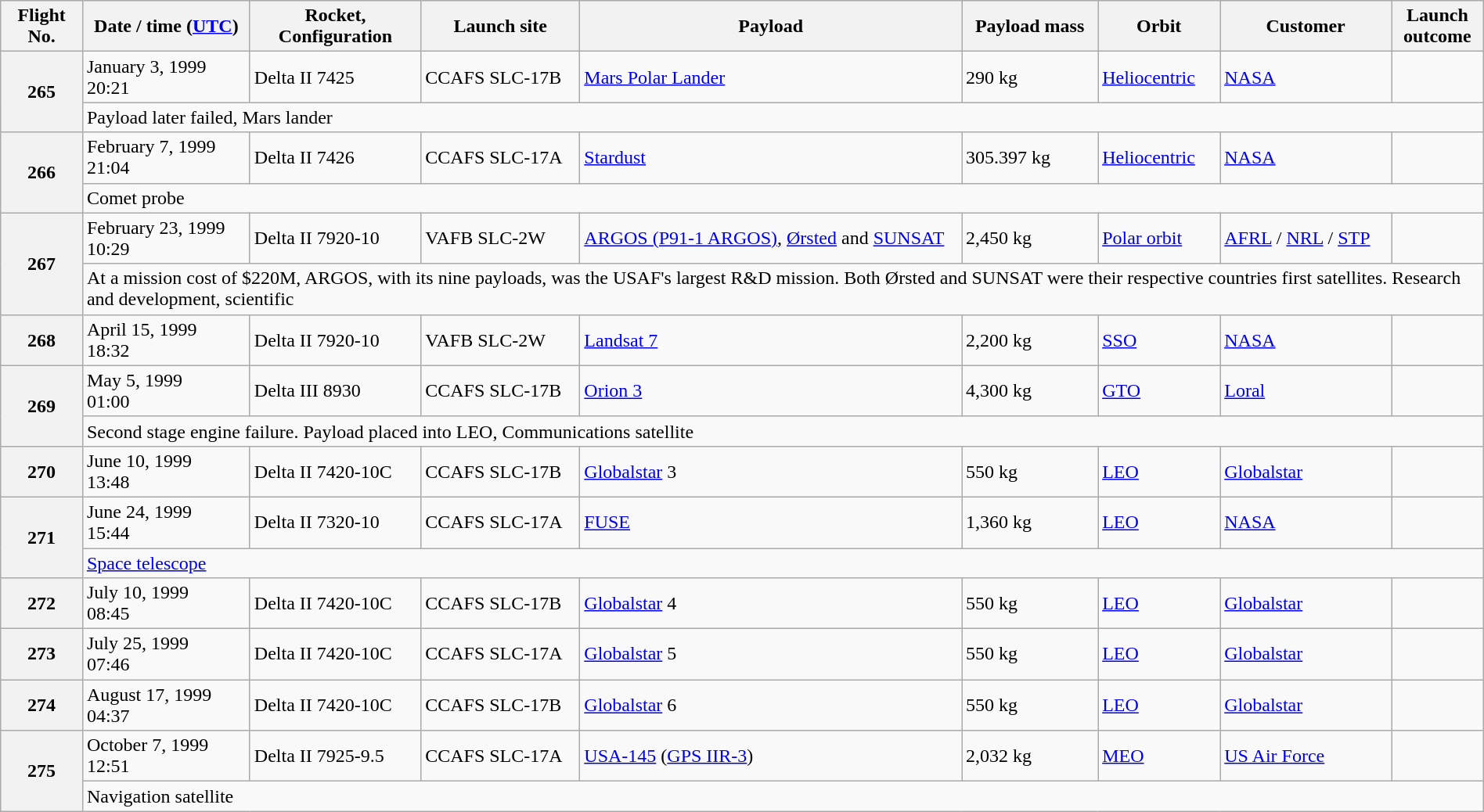<table class="wikitable plainrowheaders" style="width: 100%;">
<tr>
<th scope="col">Flight No.</th>
<th scope="col">Date / time (<a href='#'>UTC</a>)</th>
<th scope="col">Rocket, <br> Configuration</th>
<th scope="col">Launch site</th>
<th scope="col">Payload</th>
<th scope="col">Payload mass</th>
<th scope="col">Orbit</th>
<th scope="col">Customer</th>
<th scope="col">Launch <br> outcome</th>
</tr>
<tr>
<th scope="row" rowspan="2" style="text-align:center">265</th>
<td>January 3, 1999<br>20:21</td>
<td>Delta II 7425</td>
<td>CCAFS SLC-17B</td>
<td><a href='#'>Mars Polar Lander</a></td>
<td>290 kg</td>
<td><a href='#'>Heliocentric</a></td>
<td><a href='#'>NASA</a></td>
<td></td>
</tr>
<tr>
<td colspan="8">Payload later failed, Mars lander</td>
</tr>
<tr>
<th scope="row" rowspan="2" style="text-align:center">266</th>
<td>February 7, 1999<br>21:04</td>
<td>Delta II 7426</td>
<td>CCAFS SLC-17A</td>
<td><a href='#'>Stardust</a></td>
<td>305.397 kg</td>
<td><a href='#'>Heliocentric</a></td>
<td><a href='#'>NASA</a></td>
<td></td>
</tr>
<tr>
<td colspan="8">Comet probe</td>
</tr>
<tr>
<th scope="row" rowspan="2" style="text-align:center">267</th>
<td>February 23, 1999<br>10:29</td>
<td>Delta II 7920-10</td>
<td>VAFB SLC-2W</td>
<td><a href='#'>ARGOS (P91-1 ARGOS)</a>, <a href='#'>Ørsted</a> and <a href='#'>SUNSAT</a></td>
<td>2,450 kg</td>
<td><a href='#'>Polar orbit</a></td>
<td><a href='#'>AFRL</a> / <a href='#'>NRL</a> / <a href='#'>STP</a></td>
<td></td>
</tr>
<tr>
<td colspan="8">At a mission cost of $220M, ARGOS, with its nine payloads, was the USAF's largest R&D mission.  Both Ørsted and SUNSAT were their respective countries first satellites. Research and development, scientific</td>
</tr>
<tr>
<th scope="row" rowspan="1" style="text-align:center">268</th>
<td>April 15, 1999<br>18:32</td>
<td>Delta II 7920-10</td>
<td>VAFB SLC-2W</td>
<td><a href='#'>Landsat 7</a></td>
<td>2,200 kg</td>
<td><a href='#'>SSO</a></td>
<td><a href='#'>NASA</a></td>
<td></td>
</tr>
<tr>
<th scope="row" rowspan="2" style="text-align:center">269</th>
<td>May 5, 1999<br>01:00</td>
<td>Delta III 8930</td>
<td>CCAFS SLC-17B</td>
<td><a href='#'>Orion 3</a></td>
<td>4,300 kg</td>
<td><a href='#'>GTO</a></td>
<td><a href='#'>Loral</a></td>
<td></td>
</tr>
<tr>
<td colspan="8">Second stage engine failure. Payload placed into LEO, Communications satellite</td>
</tr>
<tr>
<th scope="row" rowspan="1" style="text-align:center">270</th>
<td>June 10, 1999<br>13:48</td>
<td>Delta II 7420-10C</td>
<td>CCAFS SLC-17B</td>
<td><a href='#'>Globalstar</a> 3</td>
<td>550 kg</td>
<td><a href='#'>LEO</a></td>
<td><a href='#'>Globalstar</a></td>
<td></td>
</tr>
<tr>
<th scope="row" rowspan="2" style="text-align:center">271</th>
<td>June 24, 1999<br>15:44</td>
<td>Delta II 7320-10</td>
<td>CCAFS SLC-17A</td>
<td><a href='#'>FUSE</a></td>
<td>1,360 kg</td>
<td><a href='#'>LEO</a></td>
<td><a href='#'>NASA</a></td>
<td></td>
</tr>
<tr>
<td colspan="8"><a href='#'>Space telescope</a></td>
</tr>
<tr>
<th scope="row" rowspan="1" style="text-align:center">272</th>
<td>July 10, 1999<br>08:45</td>
<td>Delta II 7420-10C</td>
<td>CCAFS SLC-17B</td>
<td><a href='#'>Globalstar</a> 4</td>
<td>550 kg</td>
<td><a href='#'>LEO</a></td>
<td><a href='#'>Globalstar</a></td>
<td></td>
</tr>
<tr>
<th scope="row" rowspan="1" style="text-align:center">273</th>
<td>July 25, 1999<br>07:46</td>
<td>Delta II 7420-10C</td>
<td>CCAFS SLC-17A</td>
<td><a href='#'>Globalstar</a> 5</td>
<td>550 kg</td>
<td><a href='#'>LEO</a></td>
<td><a href='#'>Globalstar</a></td>
<td></td>
</tr>
<tr>
<th scope="row" rowspan="1" style="text-align:center">274</th>
<td>August 17, 1999<br>04:37</td>
<td>Delta II 7420-10C</td>
<td>CCAFS SLC-17B</td>
<td><a href='#'>Globalstar</a> 6</td>
<td>550 kg</td>
<td><a href='#'>LEO</a></td>
<td><a href='#'>Globalstar</a></td>
<td></td>
</tr>
<tr>
<th scope="row" rowspan="2" style="text-align:center">275</th>
<td>October 7, 1999<br>12:51</td>
<td>Delta II 7925-9.5</td>
<td>CCAFS SLC-17A</td>
<td><a href='#'>USA-145</a> (<a href='#'>GPS IIR-3</a>)</td>
<td>2,032 kg</td>
<td><a href='#'>MEO</a></td>
<td><a href='#'>US Air Force</a></td>
<td></td>
</tr>
<tr>
<td colspan="8">Navigation satellite</td>
</tr>
</table>
